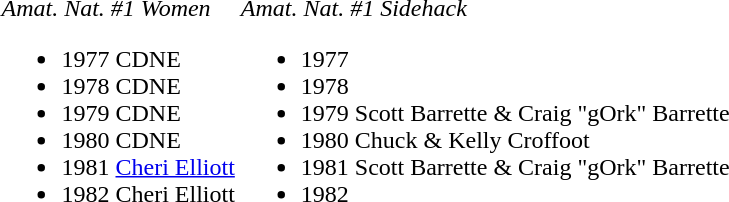<table>
<tr>
<td valign="top"><br><em>Amat. Nat. #1 Women</em><ul><li>1977 CDNE</li><li>1978 CDNE</li><li>1979 CDNE</li><li>1980 CDNE</li><li>1981 <a href='#'>Cheri Elliott</a></li><li>1982 Cheri Elliott</li></ul></td>
<td valign="top"><br><em>Amat. Nat. #1 Sidehack</em><ul><li>1977</li><li>1978</li><li>1979 Scott Barrette & Craig "gOrk" Barrette</li><li>1980 Chuck & Kelly Croffoot</li><li>1981 Scott Barrette & Craig "gOrk" Barrette</li><li>1982</li></ul></td>
</tr>
</table>
